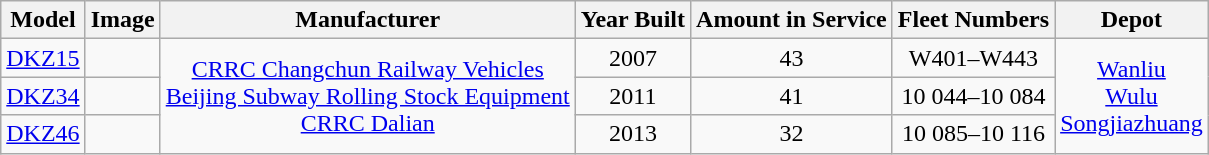<table class="wikitable" style="border-collapse: collapse; text-align: center;">
<tr>
<th>Model</th>
<th>Image</th>
<th>Manufacturer</th>
<th>Year Built</th>
<th>Amount in Service</th>
<th>Fleet Numbers</th>
<th>Depot</th>
</tr>
<tr>
<td><a href='#'>DKZ15</a></td>
<td></td>
<td rowspan=3><a href='#'>CRRC Changchun Railway Vehicles</a><br><a href='#'>Beijing Subway Rolling Stock Equipment</a><br><a href='#'>CRRC Dalian</a></td>
<td>2007</td>
<td>43</td>
<td>W401–W443</td>
<td rowspan=3><a href='#'>Wanliu</a><br><a href='#'>Wulu</a><br><a href='#'>Songjiazhuang</a></td>
</tr>
<tr>
<td><a href='#'>DKZ34</a></td>
<td></td>
<td>2011</td>
<td>41</td>
<td>10 044–10 084</td>
</tr>
<tr>
<td><a href='#'>DKZ46</a></td>
<td></td>
<td>2013</td>
<td>32</td>
<td>10 085–10 116</td>
</tr>
</table>
